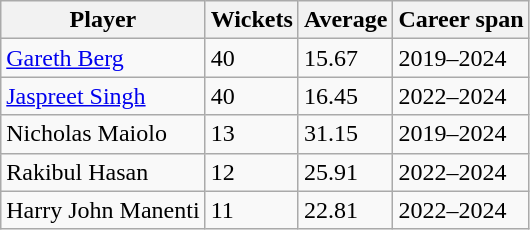<table class="wikitable">
<tr>
<th>Player</th>
<th>Wickets</th>
<th>Average</th>
<th>Career span</th>
</tr>
<tr>
<td><a href='#'>Gareth Berg</a></td>
<td>40</td>
<td>15.67</td>
<td>2019–2024</td>
</tr>
<tr>
<td><a href='#'>Jaspreet Singh</a></td>
<td>40</td>
<td>16.45</td>
<td>2022–2024</td>
</tr>
<tr>
<td>Nicholas Maiolo</td>
<td>13</td>
<td>31.15</td>
<td>2019–2024</td>
</tr>
<tr>
<td>Rakibul Hasan</td>
<td>12</td>
<td>25.91</td>
<td>2022–2024</td>
</tr>
<tr>
<td>Harry John Manenti</td>
<td>11</td>
<td>22.81</td>
<td>2022–2024</td>
</tr>
</table>
